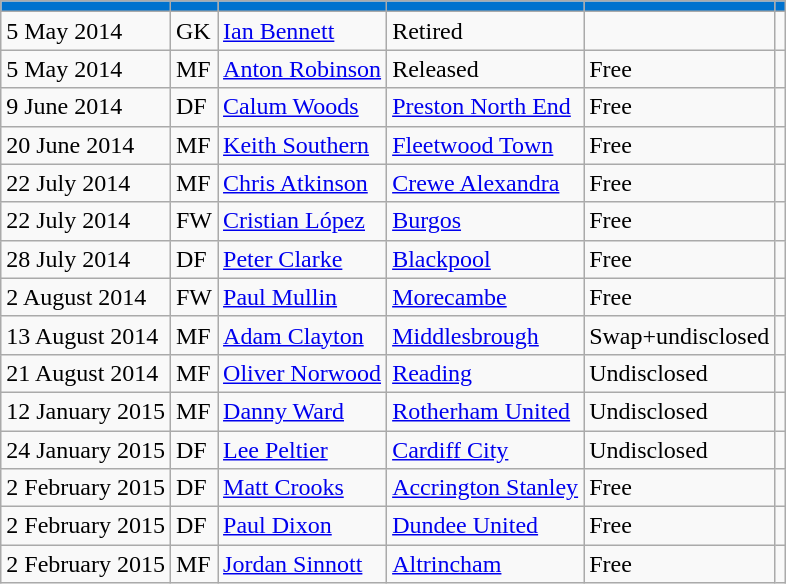<table class="wikitable">
<tr>
<th style = background:#0072ce; color:#ffffff></th>
<th style = background:#0072ce; color:#ffffff></th>
<th style = background:#0072ce; color:#ffffff></th>
<th style = background:#0072ce; color:#ffffff></th>
<th style = background:#0072ce; color:#ffffff></th>
<th style = background:#0072ce; color:#ffffff></th>
</tr>
<tr>
<td>5 May 2014</td>
<td>GK</td>
<td> <a href='#'>Ian Bennett</a></td>
<td>Retired</td>
<td></td>
<td></td>
</tr>
<tr>
<td>5 May 2014</td>
<td>MF</td>
<td> <a href='#'>Anton Robinson</a></td>
<td> Released</td>
<td>Free</td>
<td></td>
</tr>
<tr>
<td>9 June 2014</td>
<td>DF</td>
<td> <a href='#'>Calum Woods</a></td>
<td> <a href='#'>Preston North End</a></td>
<td>Free</td>
<td></td>
</tr>
<tr>
<td>20 June 2014</td>
<td>MF</td>
<td> <a href='#'>Keith Southern</a></td>
<td> <a href='#'>Fleetwood Town</a></td>
<td>Free</td>
<td></td>
</tr>
<tr>
<td>22 July 2014</td>
<td>MF</td>
<td> <a href='#'>Chris Atkinson</a></td>
<td> <a href='#'>Crewe Alexandra</a></td>
<td>Free</td>
<td></td>
</tr>
<tr>
<td>22 July 2014</td>
<td>FW</td>
<td> <a href='#'>Cristian López</a></td>
<td> <a href='#'>Burgos</a></td>
<td>Free</td>
<td></td>
</tr>
<tr>
<td>28 July 2014</td>
<td>DF</td>
<td> <a href='#'>Peter Clarke</a></td>
<td> <a href='#'>Blackpool</a></td>
<td>Free</td>
<td></td>
</tr>
<tr>
<td>2 August 2014</td>
<td>FW</td>
<td> <a href='#'>Paul Mullin</a></td>
<td> <a href='#'>Morecambe</a></td>
<td>Free</td>
<td></td>
</tr>
<tr>
<td>13 August 2014</td>
<td>MF</td>
<td> <a href='#'>Adam Clayton</a></td>
<td> <a href='#'>Middlesbrough</a></td>
<td>Swap+undisclosed</td>
<td></td>
</tr>
<tr>
<td>21 August 2014</td>
<td>MF</td>
<td> <a href='#'>Oliver Norwood</a></td>
<td> <a href='#'>Reading</a></td>
<td>Undisclosed</td>
<td></td>
</tr>
<tr>
<td>12 January 2015</td>
<td>MF</td>
<td> <a href='#'>Danny Ward</a></td>
<td> <a href='#'>Rotherham United</a></td>
<td>Undisclosed</td>
<td></td>
</tr>
<tr>
<td>24 January 2015</td>
<td>DF</td>
<td> <a href='#'>Lee Peltier</a></td>
<td> <a href='#'>Cardiff City</a></td>
<td>Undisclosed</td>
<td></td>
</tr>
<tr>
<td>2 February 2015</td>
<td>DF</td>
<td> <a href='#'>Matt Crooks</a></td>
<td> <a href='#'>Accrington Stanley</a></td>
<td>Free</td>
<td></td>
</tr>
<tr>
<td>2 February 2015</td>
<td>DF</td>
<td> <a href='#'>Paul Dixon</a></td>
<td> <a href='#'>Dundee United</a></td>
<td>Free</td>
<td></td>
</tr>
<tr>
<td>2 February 2015</td>
<td>MF</td>
<td> <a href='#'>Jordan Sinnott</a></td>
<td> <a href='#'>Altrincham</a></td>
<td>Free</td>
<td></td>
</tr>
</table>
